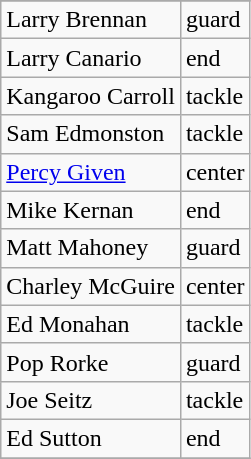<table class="wikitable">
<tr>
</tr>
<tr>
<td>Larry Brennan</td>
<td>guard</td>
</tr>
<tr>
<td>Larry Canario</td>
<td>end</td>
</tr>
<tr>
<td>Kangaroo Carroll</td>
<td>tackle</td>
</tr>
<tr>
<td>Sam Edmonston</td>
<td>tackle</td>
</tr>
<tr>
<td><a href='#'>Percy Given</a></td>
<td>center</td>
</tr>
<tr>
<td>Mike Kernan</td>
<td>end</td>
</tr>
<tr>
<td>Matt Mahoney</td>
<td>guard</td>
</tr>
<tr>
<td>Charley McGuire</td>
<td>center</td>
</tr>
<tr>
<td>Ed Monahan</td>
<td>tackle</td>
</tr>
<tr>
<td>Pop Rorke</td>
<td>guard</td>
</tr>
<tr>
<td>Joe Seitz</td>
<td>tackle</td>
</tr>
<tr>
<td>Ed Sutton</td>
<td>end</td>
</tr>
<tr>
</tr>
</table>
